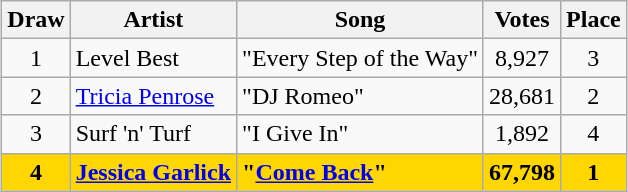<table class="sortable wikitable" style="margin: 1em auto 1em auto; text-align:center">
<tr>
<th>Draw</th>
<th>Artist</th>
<th>Song</th>
<th>Votes</th>
<th>Place</th>
</tr>
<tr>
<td>1</td>
<td align="left">Level Best</td>
<td align="left">"Every Step of the Way"</td>
<td>8,927</td>
<td>3</td>
</tr>
<tr>
<td>2</td>
<td align="left"><a href='#'>Tricia Penrose</a></td>
<td align="left">"DJ Romeo"</td>
<td>28,681</td>
<td>2</td>
</tr>
<tr>
<td>3</td>
<td align="left">Surf 'n' Turf</td>
<td align="left">"I Give In"</td>
<td>1,892</td>
<td>4</td>
</tr>
<tr style="font-weight:bold;background:gold;">
<td>4</td>
<td align="left"><a href='#'>Jessica Garlick</a></td>
<td align="left">"<a href='#'>Come Back</a>"</td>
<td>67,798</td>
<td>1</td>
</tr>
</table>
